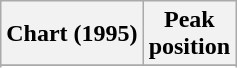<table class="wikitable sortable plainrowheaders" style="text-align:center">
<tr>
<th scope="col">Chart (1995)</th>
<th scope="col">Peak<br>position</th>
</tr>
<tr>
</tr>
<tr>
</tr>
<tr>
</tr>
<tr>
</tr>
<tr>
</tr>
<tr>
</tr>
</table>
